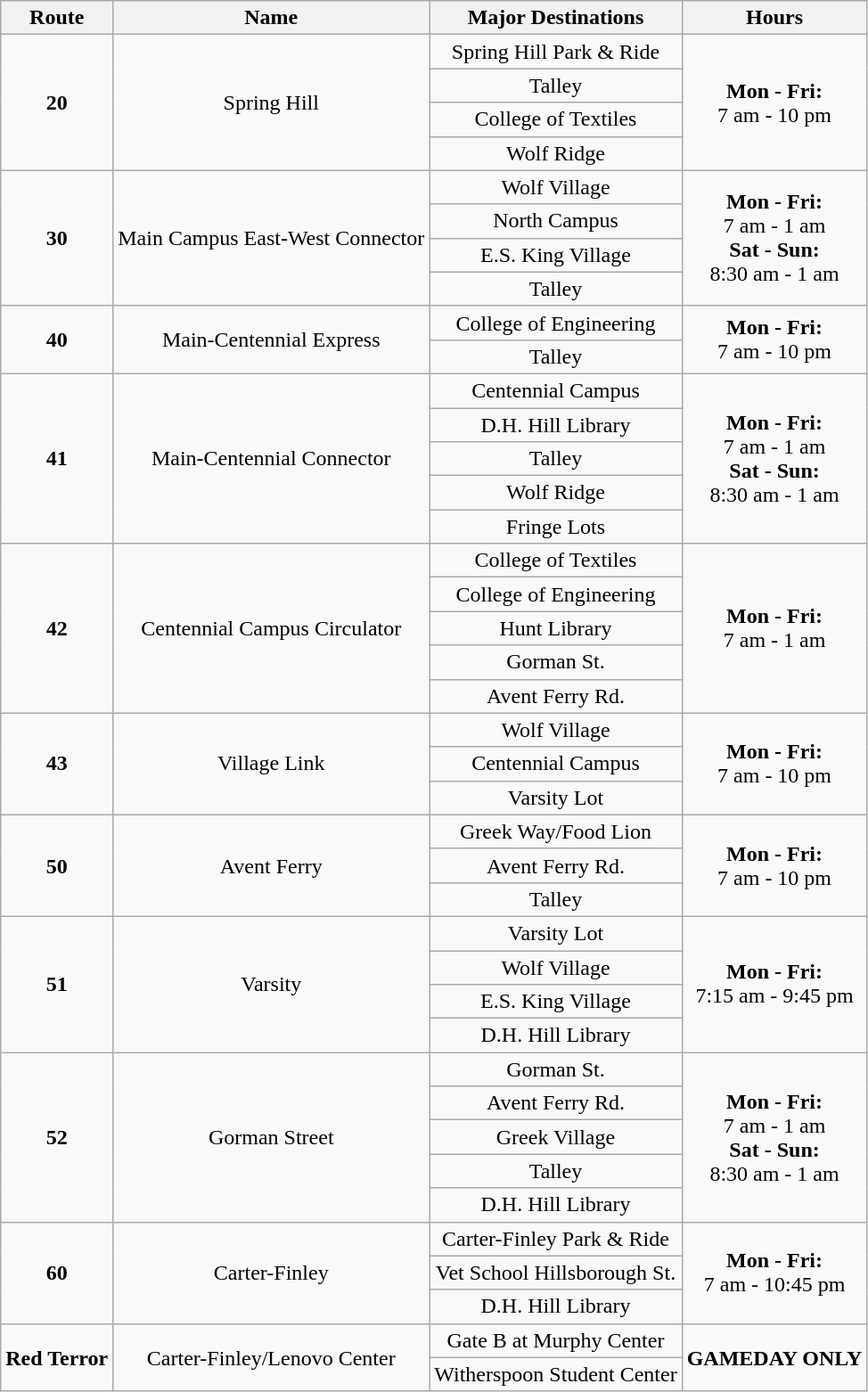<table class="wikitable">
<tr>
<th>Route</th>
<th>Name</th>
<th>Major Destinations</th>
<th>Hours</th>
</tr>
<tr>
<td rowspan="4" align="center"><strong>20</strong></td>
<td rowspan="4" align="center">Spring Hill</td>
<td align="center">Spring Hill Park & Ride</td>
<td rowspan="4" align="center"><strong>Mon - Fri:</strong><br>7 am - 10 pm</td>
</tr>
<tr>
<td align="center">Talley</td>
</tr>
<tr>
<td align="center">College of Textiles</td>
</tr>
<tr>
<td align="center">Wolf Ridge</td>
</tr>
<tr>
<td rowspan="4" align="center"><strong>30</strong></td>
<td rowspan="4" align="center">Main Campus East-West Connector</td>
<td align="center">Wolf Village</td>
<td rowspan="4" align="center"><strong>Mon - Fri:</strong><br>7 am - 1 am<br><strong>Sat - Sun:</strong><br>8:30 am - 1 am</td>
</tr>
<tr>
<td align="center">North Campus</td>
</tr>
<tr>
<td align="center">E.S. King Village</td>
</tr>
<tr>
<td align="center">Talley</td>
</tr>
<tr>
<td rowspan="2" align="center"><strong>40</strong></td>
<td rowspan="2" align="center">Main-Centennial Express</td>
<td align="center">College of Engineering</td>
<td rowspan="2" align="center"><strong>Mon - Fri:</strong><br>7 am - 10 pm</td>
</tr>
<tr>
<td align="center">Talley</td>
</tr>
<tr>
<td rowspan="5" align="center"><strong>41</strong></td>
<td rowspan="5" align="center">Main-Centennial Connector</td>
<td align="center">Centennial Campus</td>
<td rowspan="5" align="center"><strong>Mon - Fri:</strong><br>7 am - 1 am<br><strong>Sat - Sun:</strong><br>8:30 am - 1 am</td>
</tr>
<tr>
<td align="center">D.H. Hill Library</td>
</tr>
<tr>
<td align="center">Talley</td>
</tr>
<tr>
<td align="center">Wolf Ridge</td>
</tr>
<tr>
<td align="center">Fringe Lots</td>
</tr>
<tr>
<td rowspan="5" align="center"><strong>42</strong></td>
<td rowspan="5" align="center">Centennial Campus Circulator</td>
<td align="center">College of Textiles</td>
<td rowspan="5" align="center"><strong>Mon - Fri:</strong><br>7 am - 1 am</td>
</tr>
<tr>
<td align="center">College of Engineering</td>
</tr>
<tr>
<td align="center">Hunt Library</td>
</tr>
<tr>
<td align="center">Gorman St.</td>
</tr>
<tr>
<td align="center">Avent Ferry Rd.</td>
</tr>
<tr>
<td rowspan="3" align="center"><strong>43</strong></td>
<td rowspan="3" align="center">Village Link</td>
<td align="center">Wolf Village</td>
<td rowspan="3" align="center"><strong>Mon - Fri:</strong><br>7 am - 10 pm</td>
</tr>
<tr>
<td align="center">Centennial Campus</td>
</tr>
<tr>
<td align="center">Varsity Lot</td>
</tr>
<tr>
<td rowspan="3" align="center"><strong>50</strong></td>
<td rowspan="3" align="center">Avent Ferry</td>
<td align="center">Greek Way/Food Lion</td>
<td rowspan="3" align="center"><strong>Mon - Fri:</strong><br>7 am - 10 pm</td>
</tr>
<tr>
<td align="center">Avent Ferry Rd.</td>
</tr>
<tr>
<td align="center">Talley</td>
</tr>
<tr>
<td rowspan="4" align="center"><strong>51</strong></td>
<td rowspan="4" align="center">Varsity</td>
<td align="center">Varsity Lot</td>
<td rowspan="4" align="center"><strong>Mon - Fri:</strong><br>7:15 am - 9:45 pm</td>
</tr>
<tr>
<td align="center">Wolf Village</td>
</tr>
<tr>
<td align="center">E.S. King Village</td>
</tr>
<tr>
<td align="center">D.H. Hill Library</td>
</tr>
<tr>
<td rowspan="5" align="center"><strong>52</strong></td>
<td rowspan="5" align="center">Gorman Street</td>
<td align="center">Gorman St.</td>
<td rowspan="5" align="center"><strong>Mon - Fri:</strong><br>7 am - 1 am<br><strong>Sat - Sun:</strong><br>8:30 am - 1 am</td>
</tr>
<tr>
<td align="center">Avent Ferry Rd.</td>
</tr>
<tr>
<td align="center">Greek Village</td>
</tr>
<tr>
<td align="center">Talley</td>
</tr>
<tr>
<td align="center">D.H. Hill Library</td>
</tr>
<tr>
<td rowspan="3" align="center"><strong>60</strong></td>
<td rowspan="3" align="center">Carter-Finley</td>
<td align="center">Carter-Finley Park & Ride</td>
<td rowspan="3" align="center"><strong>Mon - Fri:</strong><br>7 am - 10:45 pm</td>
</tr>
<tr>
<td align="center">Vet School Hillsborough St.</td>
</tr>
<tr>
<td align="center">D.H. Hill Library</td>
</tr>
<tr>
<td rowspan="2" align="center"><strong>Red Terror</strong></td>
<td rowspan="2" align="center">Carter-Finley/Lenovo Center</td>
<td align="center">Gate B at Murphy Center</td>
<td rowspan="3" align="center"><strong>GAMEDAY ONLY</strong></td>
</tr>
<tr>
<td align="center">Witherspoon Student Center</td>
</tr>
</table>
